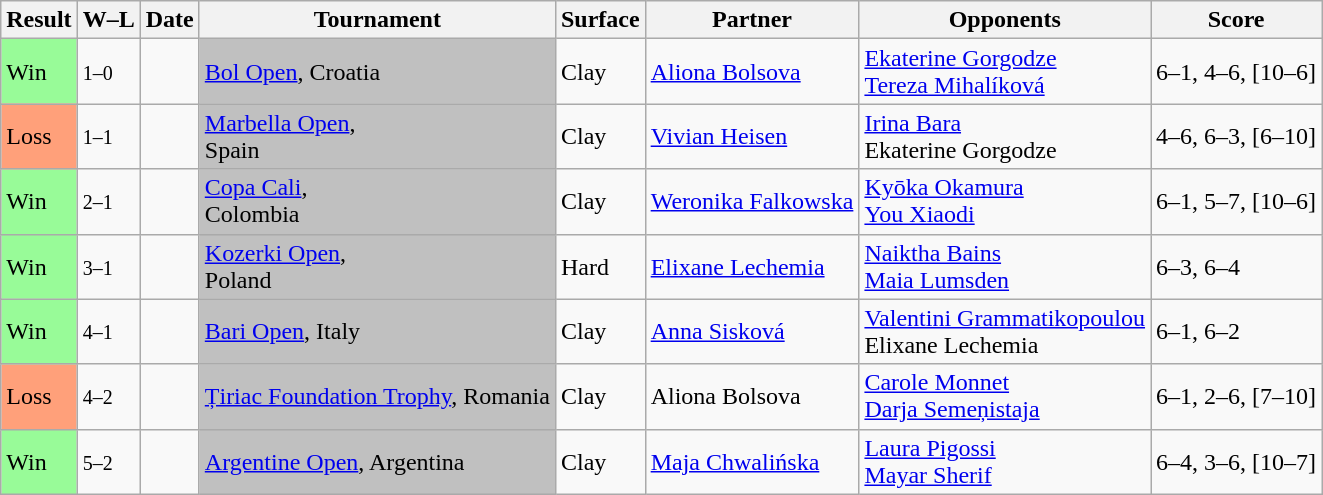<table class="sortable wikitable">
<tr>
<th>Result</th>
<th class="unsortable">W–L</th>
<th>Date</th>
<th>Tournament</th>
<th>Surface</th>
<th>Partner</th>
<th>Opponents</th>
<th class="unsortable">Score</th>
</tr>
<tr>
<td style="background:#98fb98;">Win</td>
<td><small>1–0</small></td>
<td><a href='#'></a></td>
<td bgcolor=silver><a href='#'>Bol Open</a>, Croatia</td>
<td>Clay</td>
<td> <a href='#'>Aliona Bolsova</a></td>
<td> <a href='#'>Ekaterine Gorgodze</a> <br>  <a href='#'>Tereza Mihalíková</a></td>
<td>6–1, 4–6, [10–6]</td>
</tr>
<tr>
<td style="background:#ffa07a;">Loss</td>
<td><small>1–1</small></td>
<td><a href='#'></a></td>
<td bgcolor=silver><a href='#'>Marbella Open</a>, <br>Spain</td>
<td>Clay</td>
<td> <a href='#'>Vivian Heisen</a></td>
<td> <a href='#'>Irina Bara</a> <br>  Ekaterine Gorgodze</td>
<td>4–6, 6–3, [6–10]</td>
</tr>
<tr>
<td style="background:#98fb98;">Win</td>
<td><small>2–1</small></td>
<td><a href='#'></a></td>
<td bgcolor=silver><a href='#'>Copa Cali</a>, <br>Colombia</td>
<td>Clay</td>
<td> <a href='#'>Weronika Falkowska</a></td>
<td> <a href='#'>Kyōka Okamura</a> <br>  <a href='#'>You Xiaodi</a></td>
<td>6–1, 5–7, [10–6]</td>
</tr>
<tr>
<td style="background:#98fb98;">Win</td>
<td><small>3–1</small></td>
<td><a href='#'></a></td>
<td bgcolor=silver><a href='#'>Kozerki Open</a>, <br>Poland</td>
<td>Hard</td>
<td> <a href='#'>Elixane Lechemia</a></td>
<td> <a href='#'>Naiktha Bains</a> <br>  <a href='#'>Maia Lumsden</a></td>
<td>6–3, 6–4</td>
</tr>
<tr>
<td bgcolor=98FB98>Win</td>
<td><small>4–1</small></td>
<td><a href='#'></a></td>
<td bgcolor=silver><a href='#'>Bari Open</a>, Italy</td>
<td>Clay</td>
<td> <a href='#'>Anna Sisková</a></td>
<td> <a href='#'>Valentini Grammatikopoulou</a> <br>  Elixane Lechemia</td>
<td>6–1, 6–2</td>
</tr>
<tr>
<td style="background:#ffa07a;">Loss</td>
<td><small>4–2</small></td>
<td><a href='#'></a></td>
<td bgcolor=silver><a href='#'>Țiriac Foundation Trophy</a>, Romania</td>
<td>Clay</td>
<td> Aliona Bolsova</td>
<td> <a href='#'>Carole Monnet</a> <br>  <a href='#'>Darja Semeņistaja</a></td>
<td>6–1, 2–6, [7–10]</td>
</tr>
<tr>
<td bgcolor=98FB98>Win</td>
<td><small>5–2</small></td>
<td><a href='#'></a></td>
<td bgcolor=silver><a href='#'>Argentine Open</a>, Argentina</td>
<td>Clay</td>
<td> <a href='#'>Maja Chwalińska</a></td>
<td> <a href='#'>Laura Pigossi</a> <br>  <a href='#'>Mayar Sherif</a></td>
<td>6–4, 3–6, [10–7]</td>
</tr>
</table>
